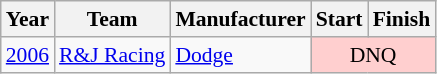<table class="wikitable" style="font-size: 90%;">
<tr>
<th>Year</th>
<th>Team</th>
<th>Manufacturer</th>
<th>Start</th>
<th>Finish</th>
</tr>
<tr>
<td><a href='#'>2006</a></td>
<td><a href='#'>R&J Racing</a></td>
<td><a href='#'>Dodge</a></td>
<td align=center colspan=2 style="background:#FFCFCF;">DNQ</td>
</tr>
</table>
